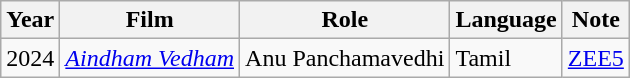<table class="wikitable sortable">
<tr>
<th>Year</th>
<th>Film</th>
<th>Role</th>
<th>Language</th>
<th>Note</th>
</tr>
<tr>
<td rowspan="1">2024</td>
<td><em><a href='#'>Aindham Vedham</a></em></td>
<td>Anu Panchamavedhi</td>
<td>Tamil</td>
<td><a href='#'>ZEE5</a></td>
</tr>
</table>
